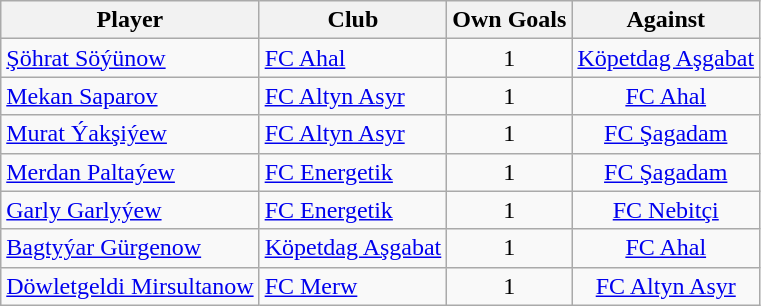<table class="wikitable" style="text-align:center">
<tr>
<th>Player</th>
<th>Club</th>
<th>Own Goals</th>
<th>Against</th>
</tr>
<tr>
<td align="left"> <a href='#'>Şöhrat Söýünow</a></td>
<td align="left"><a href='#'>FC Ahal</a></td>
<td>1</td>
<td><a href='#'>Köpetdag Aşgabat</a></td>
</tr>
<tr>
<td align="left"> <a href='#'>Mekan Saparov</a></td>
<td align="left"><a href='#'>FC Altyn Asyr</a></td>
<td>1</td>
<td><a href='#'>FC Ahal</a></td>
</tr>
<tr>
<td align="left"> <a href='#'>Murat Ýakşiýew</a></td>
<td align="left"><a href='#'>FC Altyn Asyr</a></td>
<td>1</td>
<td><a href='#'>FC Şagadam</a></td>
</tr>
<tr>
<td align="left"> <a href='#'>Merdan Paltaýew</a></td>
<td align="left"><a href='#'>FC Energetik</a></td>
<td>1</td>
<td><a href='#'>FC Şagadam</a></td>
</tr>
<tr>
<td align="left"> <a href='#'>Garly Garlyýew</a></td>
<td align="left"><a href='#'>FC Energetik</a></td>
<td>1</td>
<td><a href='#'>FC Nebitçi</a></td>
</tr>
<tr>
<td align="left"> <a href='#'>Bagtyýar Gürgenow</a></td>
<td align="left"><a href='#'>Köpetdag Aşgabat</a></td>
<td>1</td>
<td><a href='#'>FC Ahal</a></td>
</tr>
<tr>
<td align="left"> <a href='#'>Döwletgeldi Mirsultanow</a></td>
<td align="left"><a href='#'>FC Merw</a></td>
<td>1</td>
<td><a href='#'>FC Altyn Asyr</a></td>
</tr>
</table>
